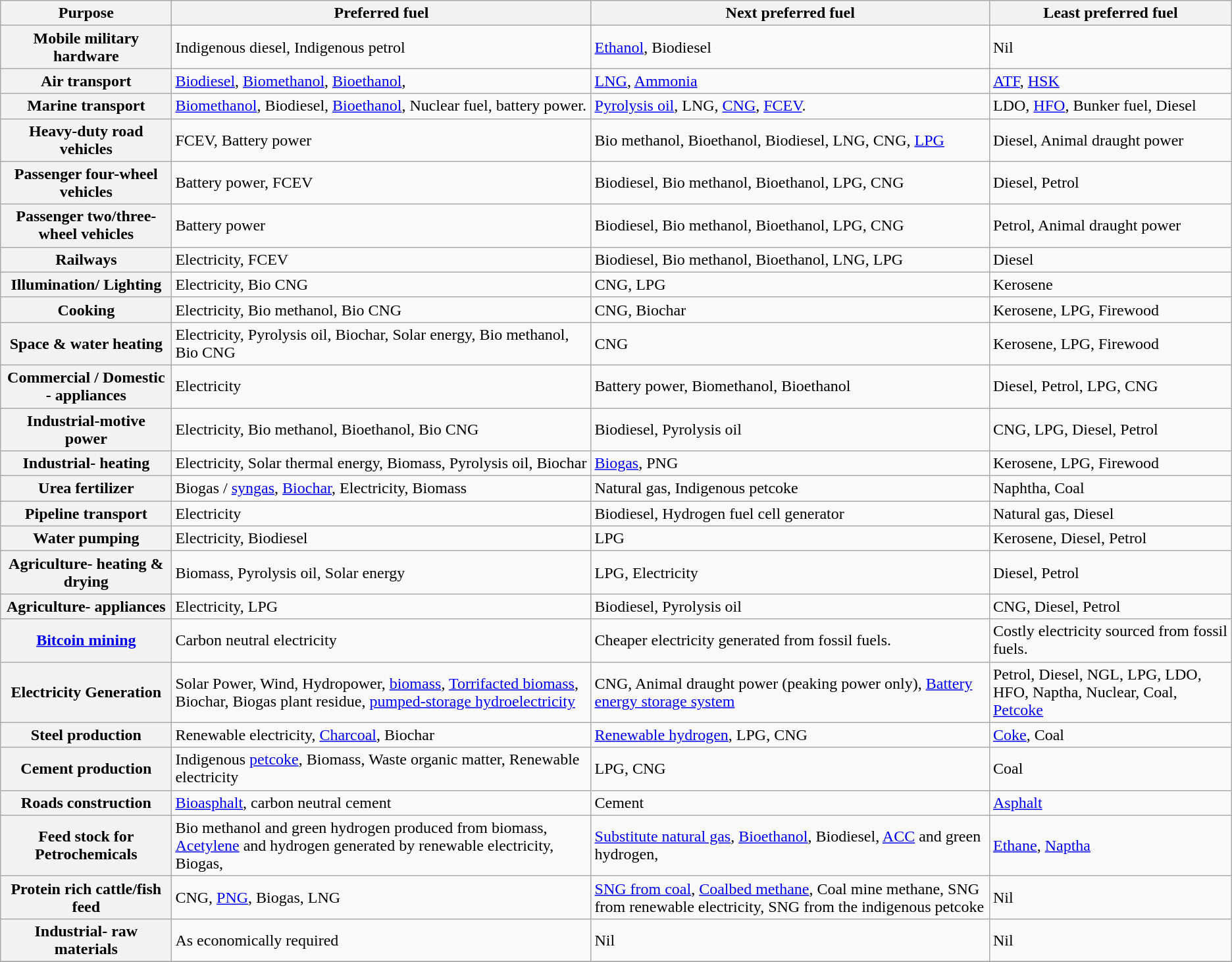<table class="wikitable">
<tr>
<th>Purpose</th>
<th>Preferred fuel</th>
<th>Next preferred fuel</th>
<th>Least preferred fuel</th>
</tr>
<tr>
<th>Mobile military hardware</th>
<td>Indigenous diesel, Indigenous petrol</td>
<td><a href='#'>Ethanol</a>, Biodiesel</td>
<td>Nil</td>
</tr>
<tr>
<th>Air transport</th>
<td><a href='#'>Biodiesel</a>, <a href='#'>Biomethanol</a>, <a href='#'>Bioethanol</a>,</td>
<td><a href='#'>LNG</a>, <a href='#'>Ammonia</a></td>
<td><a href='#'>ATF</a>, <a href='#'>HSK</a></td>
</tr>
<tr>
<th>Marine transport</th>
<td><a href='#'>Biomethanol</a>, Biodiesel, <a href='#'>Bioethanol</a>,  Nuclear fuel, battery power.</td>
<td><a href='#'>Pyrolysis oil</a>, LNG, <a href='#'>CNG</a>, <a href='#'>FCEV</a>.</td>
<td>LDO, <a href='#'>HFO</a>, Bunker fuel, Diesel</td>
</tr>
<tr>
<th>Heavy-duty road vehicles</th>
<td>FCEV, Battery power</td>
<td>Bio methanol, Bioethanol, Biodiesel, LNG, CNG, <a href='#'>LPG</a></td>
<td>Diesel, Animal draught power</td>
</tr>
<tr>
<th>Passenger four-wheel vehicles</th>
<td>Battery power, FCEV</td>
<td>Biodiesel, Bio methanol, Bioethanol, LPG, CNG</td>
<td>Diesel, Petrol</td>
</tr>
<tr>
<th>Passenger two/three-wheel vehicles</th>
<td>Battery power</td>
<td>Biodiesel, Bio methanol, Bioethanol, LPG, CNG</td>
<td>Petrol, Animal draught power</td>
</tr>
<tr>
<th>Railways</th>
<td>Electricity, FCEV</td>
<td>Biodiesel, Bio methanol, Bioethanol, LNG, LPG</td>
<td>Diesel</td>
</tr>
<tr>
<th>Illumination/ Lighting</th>
<td>Electricity, Bio CNG</td>
<td>CNG, LPG</td>
<td>Kerosene</td>
</tr>
<tr>
<th>Cooking</th>
<td>Electricity, Bio methanol, Bio CNG</td>
<td>CNG, Biochar</td>
<td>Kerosene, LPG, Firewood</td>
</tr>
<tr>
<th>Space & water heating</th>
<td>Electricity, Pyrolysis oil, Biochar, Solar energy, Bio methanol, Bio CNG</td>
<td>CNG</td>
<td>Kerosene, LPG, Firewood</td>
</tr>
<tr>
<th>Commercial / Domestic - appliances</th>
<td>Electricity</td>
<td>Battery power, Biomethanol, Bioethanol</td>
<td>Diesel, Petrol, LPG, CNG</td>
</tr>
<tr>
<th>Industrial-motive power</th>
<td>Electricity, Bio methanol, Bioethanol, Bio CNG</td>
<td>Biodiesel, Pyrolysis oil</td>
<td>CNG, LPG, Diesel, Petrol</td>
</tr>
<tr>
<th>Industrial- heating</th>
<td>Electricity, Solar thermal energy, Biomass, Pyrolysis oil, Biochar</td>
<td><a href='#'>Biogas</a>, PNG</td>
<td>Kerosene, LPG, Firewood</td>
</tr>
<tr>
<th>Urea fertilizer</th>
<td>Biogas / <a href='#'>syngas</a>, <a href='#'>Biochar</a>, Electricity, Biomass</td>
<td>Natural gas, Indigenous petcoke</td>
<td>Naphtha, Coal</td>
</tr>
<tr>
<th>Pipeline transport</th>
<td>Electricity</td>
<td>Biodiesel, Hydrogen fuel cell generator</td>
<td>Natural gas, Diesel</td>
</tr>
<tr>
<th>Water pumping</th>
<td>Electricity, Biodiesel</td>
<td>LPG</td>
<td>Kerosene, Diesel, Petrol</td>
</tr>
<tr>
<th>Agriculture- heating & drying</th>
<td>Biomass, Pyrolysis oil, Solar energy</td>
<td>LPG, Electricity</td>
<td>Diesel, Petrol</td>
</tr>
<tr>
<th>Agriculture- appliances</th>
<td>Electricity, LPG</td>
<td>Biodiesel, Pyrolysis oil</td>
<td>CNG, Diesel, Petrol</td>
</tr>
<tr>
<th><a href='#'>Bitcoin mining</a></th>
<td>Carbon neutral electricity</td>
<td>Cheaper electricity generated from fossil fuels.</td>
<td>Costly electricity sourced from fossil fuels.</td>
</tr>
<tr>
<th>Electricity Generation</th>
<td>Solar Power, Wind, Hydropower, <a href='#'>biomass</a>, <a href='#'>Torrifacted biomass</a>, Biochar, Biogas plant residue, <a href='#'>pumped-storage hydroelectricity</a></td>
<td>CNG, Animal draught power (peaking power only), <a href='#'>Battery energy storage system</a></td>
<td>Petrol, Diesel, NGL, LPG,  LDO, HFO, Naptha, Nuclear, Coal, <a href='#'>Petcoke</a></td>
</tr>
<tr>
<th>Steel production</th>
<td>Renewable electricity, <a href='#'>Charcoal</a>, Biochar</td>
<td><a href='#'>Renewable hydrogen</a>, LPG, CNG</td>
<td><a href='#'>Coke</a>, Coal</td>
</tr>
<tr>
<th>Cement production</th>
<td>Indigenous <a href='#'>petcoke</a>, Biomass, Waste organic matter, Renewable electricity</td>
<td>LPG, CNG</td>
<td>Coal</td>
</tr>
<tr>
<th>Roads construction</th>
<td><a href='#'>Bioasphalt</a>, carbon neutral cement</td>
<td>Cement</td>
<td><a href='#'>Asphalt</a></td>
</tr>
<tr>
<th>Feed stock for Petrochemicals</th>
<td>Bio methanol and green hydrogen produced from biomass, <a href='#'>Acetylene</a> and hydrogen generated by renewable electricity, Biogas,</td>
<td><a href='#'>Substitute natural gas</a>, <a href='#'>Bioethanol</a>, Biodiesel, <a href='#'>ACC</a> and green hydrogen,</td>
<td><a href='#'>Ethane</a>, <a href='#'>Naptha</a></td>
</tr>
<tr>
<th>Protein rich cattle/fish feed</th>
<td>CNG, <a href='#'>PNG</a>, Biogas, LNG</td>
<td><a href='#'>SNG from coal</a>, <a href='#'>Coalbed methane</a>, Coal mine methane, SNG from renewable electricity, SNG from the indigenous petcoke</td>
<td>Nil</td>
</tr>
<tr>
<th>Industrial- raw materials</th>
<td>As  economically required</td>
<td>Nil</td>
<td>Nil</td>
</tr>
<tr>
</tr>
</table>
